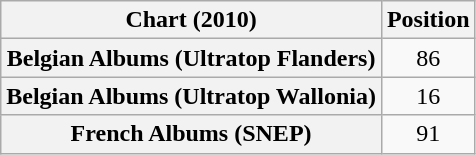<table class="wikitable sortable plainrowheaders" style="text-align:center">
<tr>
<th>Chart (2010)</th>
<th>Position</th>
</tr>
<tr>
<th scope="row">Belgian Albums (Ultratop Flanders)</th>
<td>86</td>
</tr>
<tr>
<th scope="row">Belgian Albums (Ultratop Wallonia)</th>
<td>16</td>
</tr>
<tr>
<th scope="row">French Albums (SNEP)</th>
<td>91</td>
</tr>
</table>
